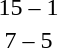<table style="text-align:center">
<tr>
<th width=200></th>
<th width=100></th>
<th width=200></th>
</tr>
<tr>
<td align=right><strong></strong></td>
<td>15 – 1</td>
<td align=left></td>
</tr>
<tr>
<td align=right><strong></strong></td>
<td>7 – 5</td>
<td align=left></td>
</tr>
</table>
